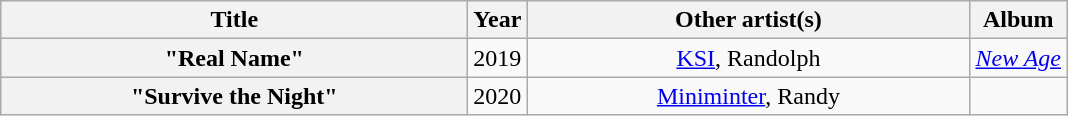<table class="wikitable plainrowheaders" style="text-align:center;">
<tr>
<th scope="col" style="width:19em;">Title</th>
<th scope="col" style="width:1em;">Year</th>
<th scope="col" style="width:18em;">Other artist(s)</th>
<th scope="col">Album</th>
</tr>
<tr>
<th scope="row">"Real Name"</th>
<td>2019</td>
<td><a href='#'>KSI</a>, Randolph</td>
<td><em><a href='#'>New Age</a></em></td>
</tr>
<tr>
<th scope="row">"Survive the Night"</th>
<td>2020</td>
<td><a href='#'>Miniminter</a>, Randy</td>
<td></td>
</tr>
</table>
